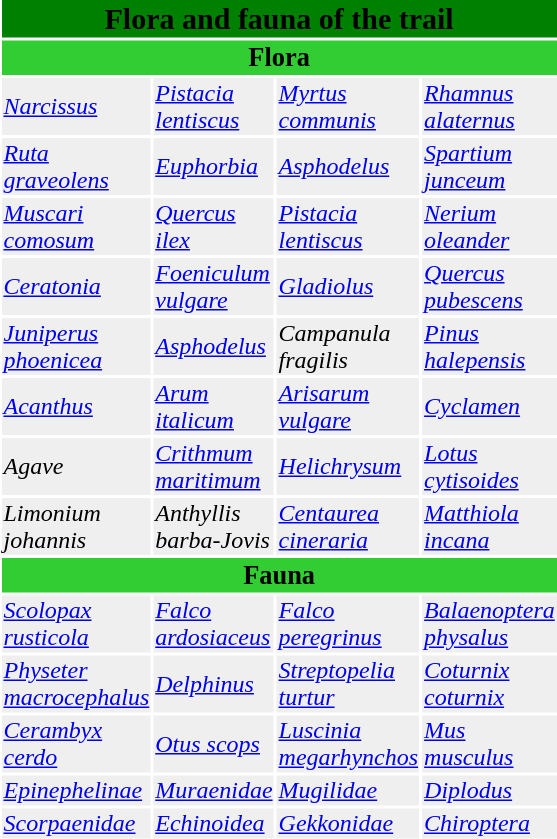<table class="sinottico" style="width:20em;">
<tr>
<td colspan="4" style="background: #008000; font-size:125%; color: #white; text-align:center; align: left"><strong>Flora and fauna of the trail</strong></td>
</tr>
<tr>
<td colspan="4" style="background: #32cd32; font-size:110%; color: #white; text-align:center; align: left"><strong>Flora</strong></td>
</tr>
<tr>
<td bgcolor="#EFEFEF"><em><a href='#'>Narcissus</a></em></td>
<td bgcolor="#EFEFEF"><em><a href='#'>Pistacia lentiscus</a></em></td>
<td bgcolor="#EFEFEF"><em><a href='#'>Myrtus communis</a></em></td>
<td bgcolor="#EFEFEF"><em><a href='#'>Rhamnus alaternus</a></em></td>
</tr>
<tr>
<td bgcolor="#EFEFEF"><em><a href='#'>Ruta graveolens</a></em></td>
<td bgcolor="#EFEFEF"><em><a href='#'>Euphorbia</a></em></td>
<td bgcolor="#EFEFEF"><em><a href='#'>Asphodelus</a></em></td>
<td bgcolor="#EFEFEF"><em><a href='#'>Spartium junceum</a></em></td>
</tr>
<tr>
<td bgcolor="#EFEFEF"><em><a href='#'>Muscari comosum</a></em></td>
<td bgcolor="#EFEFEF"><em><a href='#'>Quercus ilex</a></em></td>
<td bgcolor="#EFEFEF"><em><a href='#'>Pistacia lentiscus</a></em></td>
<td bgcolor="#EFEFEF"><em><a href='#'>Nerium oleander</a></em></td>
</tr>
<tr>
<td bgcolor="#EFEFEF"><em><a href='#'>Ceratonia</a></em></td>
<td bgcolor="#EFEFEF"><em><a href='#'>Foeniculum vulgare</a></em></td>
<td bgcolor="#EFEFEF"><em><a href='#'>Gladiolus</a></em></td>
<td bgcolor="#EFEFEF"><em><a href='#'>Quercus pubescens</a></em></td>
</tr>
<tr>
<td bgcolor="#EFEFEF"><em><a href='#'>Juniperus phoenicea</a></em></td>
<td bgcolor="#EFEFEF"><em><a href='#'>Asphodelus</a></em></td>
<td bgcolor="#EFEFEF"><em>Campanula fragilis</em></td>
<td bgcolor="#EFEFEF"><em><a href='#'>Pinus halepensis</a></em></td>
</tr>
<tr>
<td bgcolor="#EFEFEF"><em><a href='#'>Acanthus</a></em></td>
<td bgcolor="#EFEFEF"><em><a href='#'>Arum italicum</a></em></td>
<td bgcolor="#EFEFEF"><em><a href='#'>Arisarum vulgare</a></em></td>
<td bgcolor="#EFEFEF"><em><a href='#'>Cyclamen</a></em></td>
</tr>
<tr>
<td bgcolor="#EFEFEF"><em>Agave</em></td>
<td bgcolor="#EFEFEF"><em><a href='#'>Crithmum maritimum</a></em></td>
<td bgcolor="#EFEFEF"><em><a href='#'>Helichrysum</a></em></td>
<td bgcolor="#EFEFEF"><em><a href='#'>Lotus cytisoides</a></em></td>
</tr>
<tr>
<td bgcolor="#EFEFEF"><em>Limonium johannis</em></td>
<td bgcolor="#EFEFEF"><em>Anthyllis barba-Jovis</em></td>
<td bgcolor="#EFEFEF"><em><a href='#'>Centaurea cineraria</a></em></td>
<td bgcolor="#EFEFEF"><em><a href='#'>Matthiola incana</a></em></td>
</tr>
<tr>
<td colspan="4" style="background: #32cd32; font-size:110%; color: #white; text-align:center; align: left"><strong>Fauna</strong></td>
</tr>
<tr>
<td bgcolor="#EFEFEF"><em><a href='#'>Scolopax rusticola</a></em></td>
<td bgcolor="#EFEFEF"><em><a href='#'>Falco ardosiaceus</a></em></td>
<td bgcolor="#EFEFEF"><em><a href='#'>Falco peregrinus</a></em></td>
<td bgcolor="#EFEFEF"><em><a href='#'>Balaenoptera physalus</a></em></td>
</tr>
<tr>
<td bgcolor="#EFEFEF"><em><a href='#'>Physeter macrocephalus</a></em></td>
<td bgcolor="#EFEFEF"><em><a href='#'>Delphinus</a></em></td>
<td bgcolor="#EFEFEF"><em><a href='#'>Streptopelia turtur</a></em></td>
<td bgcolor="#EFEFEF"><em><a href='#'>Coturnix coturnix</a></em></td>
</tr>
<tr>
<td bgcolor="#EFEFEF"><em><a href='#'>Cerambyx cerdo</a></em></td>
<td bgcolor="#EFEFEF"><em><a href='#'>Otus scops</a></em></td>
<td bgcolor="#EFEFEF"><em><a href='#'>Luscinia megarhynchos</a></em></td>
<td bgcolor="#EFEFEF"><em><a href='#'>Mus musculus</a></em></td>
</tr>
<tr>
<td bgcolor="#EFEFEF"><em><a href='#'>Epinephelinae</a></em></td>
<td bgcolor="#EFEFEF"><em><a href='#'>Muraenidae</a></em></td>
<td bgcolor="#EFEFEF"><em><a href='#'>Mugilidae</a></em></td>
<td bgcolor="#EFEFEF"><em><a href='#'>Diplodus</a></em></td>
</tr>
<tr>
<td bgcolor="#EFEFEF"><em><a href='#'>Scorpaenidae</a></em></td>
<td bgcolor="#EFEFEF"><em><a href='#'>Echinoidea</a></em></td>
<td bgcolor="#EFEFEF"><em><a href='#'>Gekkonidae</a></em></td>
<td bgcolor="#EFEFEF"><em><a href='#'>Chiroptera</a></em></td>
</tr>
<tr>
<td></td>
</tr>
</table>
